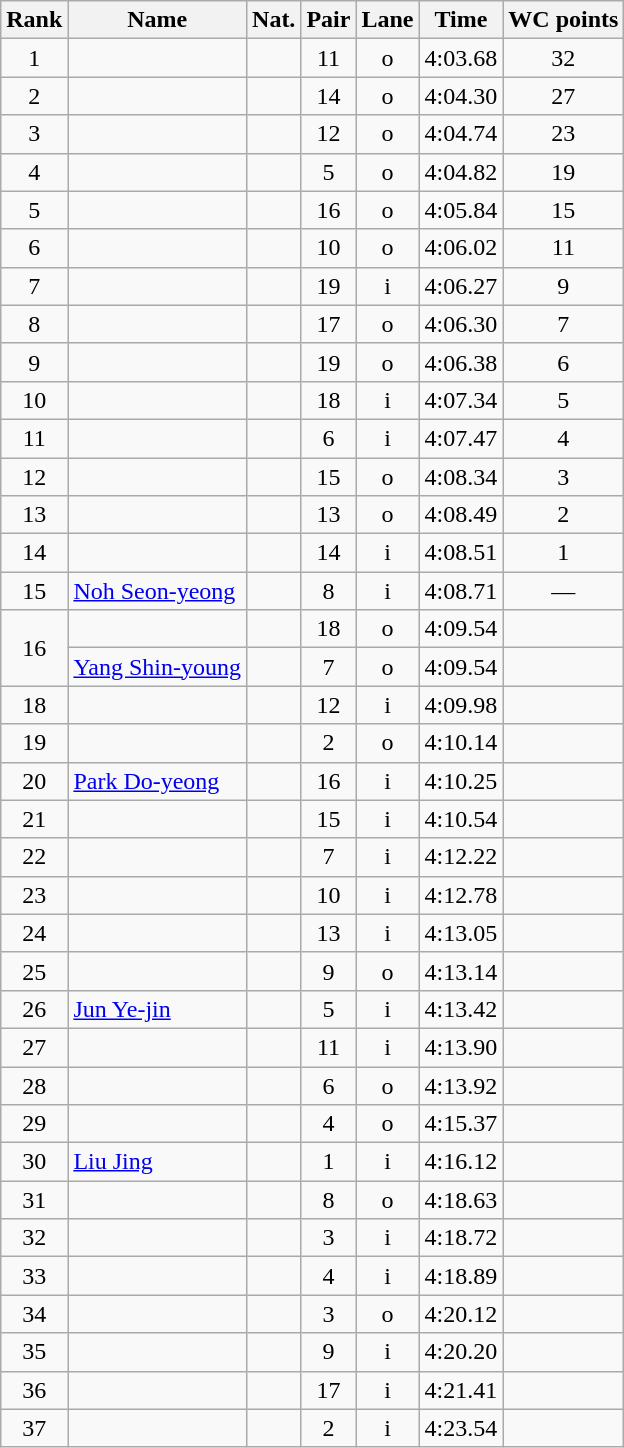<table class="wikitable sortable" style="text-align:center">
<tr>
<th>Rank</th>
<th>Name</th>
<th>Nat.</th>
<th>Pair</th>
<th>Lane</th>
<th>Time</th>
<th>WC points</th>
</tr>
<tr>
<td>1</td>
<td align=left></td>
<td></td>
<td>11</td>
<td>o</td>
<td>4:03.68</td>
<td>32</td>
</tr>
<tr>
<td>2</td>
<td align=left></td>
<td></td>
<td>14</td>
<td>o</td>
<td>4:04.30</td>
<td>27</td>
</tr>
<tr>
<td>3</td>
<td align=left></td>
<td></td>
<td>12</td>
<td>o</td>
<td>4:04.74</td>
<td>23</td>
</tr>
<tr>
<td>4</td>
<td align=left></td>
<td></td>
<td>5</td>
<td>o</td>
<td>4:04.82</td>
<td>19</td>
</tr>
<tr>
<td>5</td>
<td align=left></td>
<td></td>
<td>16</td>
<td>o</td>
<td>4:05.84</td>
<td>15</td>
</tr>
<tr>
<td>6</td>
<td align=left></td>
<td></td>
<td>10</td>
<td>o</td>
<td>4:06.02</td>
<td>11</td>
</tr>
<tr>
<td>7</td>
<td align=left></td>
<td></td>
<td>19</td>
<td>i</td>
<td>4:06.27</td>
<td>9</td>
</tr>
<tr>
<td>8</td>
<td align=left></td>
<td></td>
<td>17</td>
<td>o</td>
<td>4:06.30</td>
<td>7</td>
</tr>
<tr>
<td>9</td>
<td align=left></td>
<td></td>
<td>19</td>
<td>o</td>
<td>4:06.38</td>
<td>6</td>
</tr>
<tr>
<td>10</td>
<td align=left></td>
<td></td>
<td>18</td>
<td>i</td>
<td>4:07.34</td>
<td>5</td>
</tr>
<tr>
<td>11</td>
<td align=left></td>
<td></td>
<td>6</td>
<td>i</td>
<td>4:07.47</td>
<td>4</td>
</tr>
<tr>
<td>12</td>
<td align=left></td>
<td></td>
<td>15</td>
<td>o</td>
<td>4:08.34</td>
<td>3</td>
</tr>
<tr>
<td>13</td>
<td align=left></td>
<td></td>
<td>13</td>
<td>o</td>
<td>4:08.49</td>
<td>2</td>
</tr>
<tr>
<td>14</td>
<td align=left></td>
<td></td>
<td>14</td>
<td>i</td>
<td>4:08.51</td>
<td>1</td>
</tr>
<tr>
<td>15</td>
<td align=left><a href='#'>Noh Seon-yeong</a></td>
<td></td>
<td>8</td>
<td>i</td>
<td>4:08.71</td>
<td>—</td>
</tr>
<tr>
<td rowspan=2>16</td>
<td align=left></td>
<td></td>
<td>18</td>
<td>o</td>
<td>4:09.54</td>
<td></td>
</tr>
<tr>
<td align=left><a href='#'>Yang Shin-young</a></td>
<td></td>
<td>7</td>
<td>o</td>
<td>4:09.54</td>
<td></td>
</tr>
<tr>
<td>18</td>
<td align=left></td>
<td></td>
<td>12</td>
<td>i</td>
<td>4:09.98</td>
<td></td>
</tr>
<tr>
<td>19</td>
<td align=left></td>
<td></td>
<td>2</td>
<td>o</td>
<td>4:10.14</td>
<td></td>
</tr>
<tr>
<td>20</td>
<td align=left><a href='#'>Park Do-yeong</a></td>
<td></td>
<td>16</td>
<td>i</td>
<td>4:10.25</td>
<td></td>
</tr>
<tr>
<td>21</td>
<td align=left></td>
<td></td>
<td>15</td>
<td>i</td>
<td>4:10.54</td>
<td></td>
</tr>
<tr>
<td>22</td>
<td align=left></td>
<td></td>
<td>7</td>
<td>i</td>
<td>4:12.22</td>
<td></td>
</tr>
<tr>
<td>23</td>
<td align=left></td>
<td></td>
<td>10</td>
<td>i</td>
<td>4:12.78</td>
<td></td>
</tr>
<tr>
<td>24</td>
<td align=left></td>
<td></td>
<td>13</td>
<td>i</td>
<td>4:13.05</td>
<td></td>
</tr>
<tr>
<td>25</td>
<td align=left></td>
<td></td>
<td>9</td>
<td>o</td>
<td>4:13.14</td>
<td></td>
</tr>
<tr>
<td>26</td>
<td align=left><a href='#'>Jun Ye-jin</a></td>
<td></td>
<td>5</td>
<td>i</td>
<td>4:13.42</td>
<td></td>
</tr>
<tr>
<td>27</td>
<td align=left></td>
<td></td>
<td>11</td>
<td>i</td>
<td>4:13.90</td>
<td></td>
</tr>
<tr>
<td>28</td>
<td align=left></td>
<td></td>
<td>6</td>
<td>o</td>
<td>4:13.92</td>
<td></td>
</tr>
<tr>
<td>29</td>
<td align=left></td>
<td></td>
<td>4</td>
<td>o</td>
<td>4:15.37</td>
<td></td>
</tr>
<tr>
<td>30</td>
<td align=left><a href='#'>Liu Jing</a></td>
<td></td>
<td>1</td>
<td>i</td>
<td>4:16.12</td>
<td></td>
</tr>
<tr>
<td>31</td>
<td align=left></td>
<td></td>
<td>8</td>
<td>o</td>
<td>4:18.63</td>
<td></td>
</tr>
<tr>
<td>32</td>
<td align=left></td>
<td></td>
<td>3</td>
<td>i</td>
<td>4:18.72</td>
<td></td>
</tr>
<tr>
<td>33</td>
<td align=left></td>
<td></td>
<td>4</td>
<td>i</td>
<td>4:18.89</td>
<td></td>
</tr>
<tr>
<td>34</td>
<td align=left></td>
<td></td>
<td>3</td>
<td>o</td>
<td>4:20.12</td>
<td></td>
</tr>
<tr>
<td>35</td>
<td align=left></td>
<td></td>
<td>9</td>
<td>i</td>
<td>4:20.20</td>
<td></td>
</tr>
<tr>
<td>36</td>
<td align=left></td>
<td></td>
<td>17</td>
<td>i</td>
<td>4:21.41</td>
<td></td>
</tr>
<tr>
<td>37</td>
<td align=left></td>
<td></td>
<td>2</td>
<td>i</td>
<td>4:23.54</td>
<td></td>
</tr>
</table>
